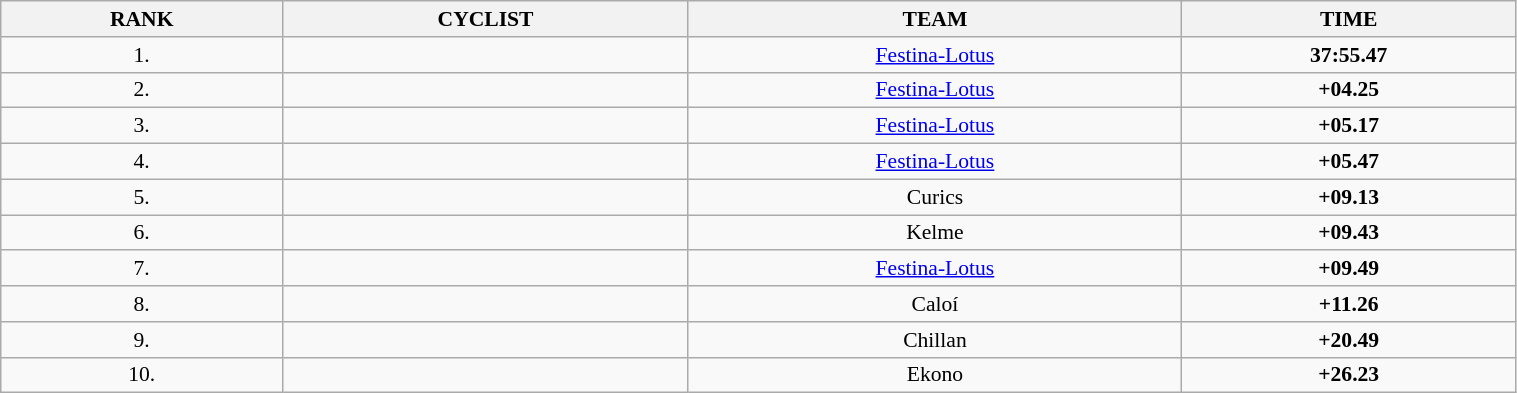<table class=wikitable style="font-size:90%" width="80%">
<tr>
<th>RANK</th>
<th>CYCLIST</th>
<th>TEAM</th>
<th>TIME</th>
</tr>
<tr>
<td align="center">1.</td>
<td></td>
<td align="center"><a href='#'>Festina-Lotus</a></td>
<td align="center"><strong>37:55.47</strong></td>
</tr>
<tr>
<td align="center">2.</td>
<td></td>
<td align="center"><a href='#'>Festina-Lotus</a></td>
<td align="center"><strong>+04.25</strong></td>
</tr>
<tr>
<td align="center">3.</td>
<td></td>
<td align="center"><a href='#'>Festina-Lotus</a></td>
<td align="center"><strong>+05.17</strong></td>
</tr>
<tr>
<td align="center">4.</td>
<td></td>
<td align="center"><a href='#'>Festina-Lotus</a></td>
<td align="center"><strong>+05.47</strong></td>
</tr>
<tr>
<td align="center">5.</td>
<td></td>
<td align="center">Curics</td>
<td align="center"><strong>+09.13</strong></td>
</tr>
<tr>
<td align="center">6.</td>
<td></td>
<td align="center">Kelme</td>
<td align="center"><strong>+09.43</strong></td>
</tr>
<tr>
<td align="center">7.</td>
<td></td>
<td align="center"><a href='#'>Festina-Lotus</a></td>
<td align="center"><strong>+09.49</strong></td>
</tr>
<tr>
<td align="center">8.</td>
<td></td>
<td align="center">Caloí</td>
<td align="center"><strong>+11.26</strong></td>
</tr>
<tr>
<td align="center">9.</td>
<td></td>
<td align="center">Chillan</td>
<td align="center"><strong>+20.49</strong></td>
</tr>
<tr>
<td align="center">10.</td>
<td></td>
<td align="center">Ekono</td>
<td align="center"><strong>+26.23</strong></td>
</tr>
</table>
